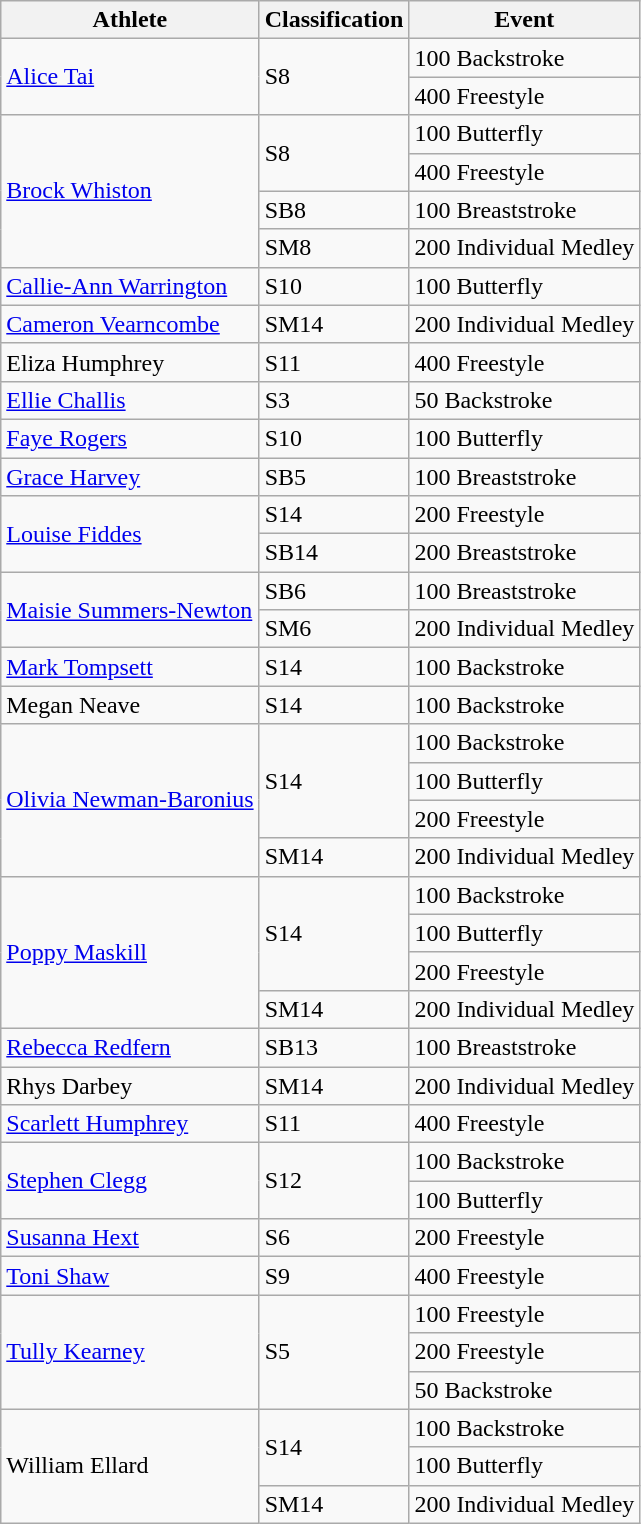<table class="wikitable sortable">
<tr>
<th>Athlete</th>
<th>Classification</th>
<th>Event</th>
</tr>
<tr>
<td rowspan="2"><a href='#'>Alice  Tai</a></td>
<td rowspan="2">S8</td>
<td>100 Backstroke</td>
</tr>
<tr>
<td>400 Freestyle</td>
</tr>
<tr>
<td rowspan="4"><a href='#'>Brock Whiston</a></td>
<td rowspan="2">S8</td>
<td>100 Butterfly</td>
</tr>
<tr>
<td>400 Freestyle</td>
</tr>
<tr>
<td>SB8</td>
<td>100 Breaststroke</td>
</tr>
<tr>
<td>SM8</td>
<td>200 Individual Medley</td>
</tr>
<tr>
<td><a href='#'>Callie-Ann Warrington</a></td>
<td>S10</td>
<td>100 Butterfly</td>
</tr>
<tr>
<td><a href='#'>Cameron Vearncombe</a></td>
<td>SM14</td>
<td>200 Individual Medley</td>
</tr>
<tr>
<td>Eliza Humphrey</td>
<td>S11</td>
<td>400 Freestyle</td>
</tr>
<tr>
<td><a href='#'>Ellie Challis</a></td>
<td>S3</td>
<td>50 Backstroke</td>
</tr>
<tr>
<td><a href='#'>Faye Rogers</a></td>
<td>S10</td>
<td>100 Butterfly</td>
</tr>
<tr>
<td><a href='#'>Grace Harvey</a></td>
<td>SB5</td>
<td>100 Breaststroke</td>
</tr>
<tr>
<td rowspan="2"><a href='#'>Louise Fiddes</a></td>
<td>S14</td>
<td>200 Freestyle</td>
</tr>
<tr>
<td>SB14</td>
<td>200 Breaststroke</td>
</tr>
<tr>
<td rowspan="2"><a href='#'>Maisie Summers-Newton</a></td>
<td>SB6</td>
<td>100 Breaststroke</td>
</tr>
<tr>
<td>SM6</td>
<td>200 Individual Medley</td>
</tr>
<tr>
<td><a href='#'>Mark Tompsett</a></td>
<td>S14</td>
<td>100 Backstroke</td>
</tr>
<tr>
<td>Megan Neave</td>
<td>S14</td>
<td>100 Backstroke</td>
</tr>
<tr>
<td rowspan="4"><a href='#'>Olivia Newman-Baronius</a></td>
<td rowspan="3">S14</td>
<td>100 Backstroke</td>
</tr>
<tr>
<td>100 Butterfly</td>
</tr>
<tr>
<td>200 Freestyle</td>
</tr>
<tr>
<td>SM14</td>
<td>200 Individual Medley</td>
</tr>
<tr>
<td rowspan="4"><a href='#'>Poppy Maskill</a></td>
<td rowspan="3">S14</td>
<td>100 Backstroke</td>
</tr>
<tr>
<td>100 Butterfly</td>
</tr>
<tr>
<td>200 Freestyle</td>
</tr>
<tr>
<td>SM14</td>
<td>200 Individual Medley</td>
</tr>
<tr>
<td><a href='#'>Rebecca Redfern</a></td>
<td>SB13</td>
<td>100 Breaststroke</td>
</tr>
<tr>
<td>Rhys Darbey</td>
<td>SM14</td>
<td>200 Individual Medley</td>
</tr>
<tr>
<td><a href='#'>Scarlett Humphrey</a></td>
<td>S11</td>
<td>400 Freestyle</td>
</tr>
<tr>
<td rowspan="2"><a href='#'>Stephen Clegg</a></td>
<td rowspan="2">S12</td>
<td>100 Backstroke</td>
</tr>
<tr>
<td>100 Butterfly</td>
</tr>
<tr>
<td><a href='#'>Susanna Hext</a></td>
<td>S6</td>
<td>200 Freestyle</td>
</tr>
<tr>
<td><a href='#'>Toni Shaw</a></td>
<td>S9</td>
<td>400 Freestyle</td>
</tr>
<tr>
<td rowspan="3"><a href='#'>Tully Kearney</a></td>
<td rowspan="3">S5</td>
<td>100 Freestyle</td>
</tr>
<tr>
<td>200 Freestyle</td>
</tr>
<tr>
<td>50 Backstroke</td>
</tr>
<tr>
<td rowspan="3">William Ellard</td>
<td rowspan="2">S14</td>
<td>100 Backstroke</td>
</tr>
<tr>
<td>100 Butterfly</td>
</tr>
<tr>
<td>SM14</td>
<td>200 Individual Medley</td>
</tr>
</table>
